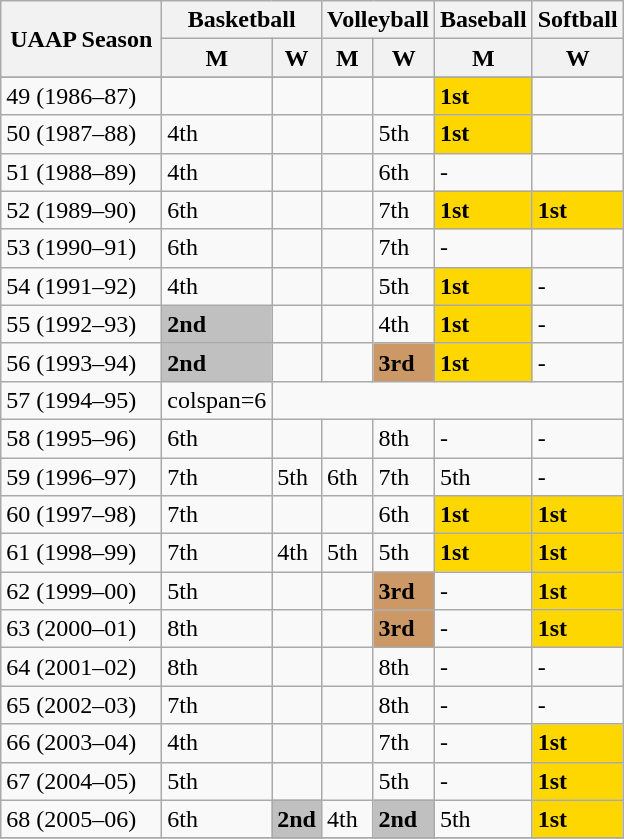<table class=wikitable>
<tr>
<th rowspan="2" style="width:100px;">UAAP Season</th>
<th colspan=2>Basketball</th>
<th colspan=2>Volleyball</th>
<th colspan=1>Baseball</th>
<th colspan=1>Softball</th>
</tr>
<tr>
<th>M</th>
<th>W</th>
<th>M</th>
<th>W</th>
<th>M</th>
<th>W</th>
</tr>
<tr bgcolor="#FFFFFF">
</tr>
<tr>
<td>49 (1986–87)</td>
<td></td>
<td></td>
<td></td>
<td></td>
<td bgcolor="gold"><strong>1st</strong></td>
<td></td>
</tr>
<tr>
<td>50 (1987–88)</td>
<td>4th</td>
<td></td>
<td></td>
<td>5th</td>
<td bgcolor="gold"><strong>1st</strong></td>
<td></td>
</tr>
<tr>
<td>51 (1988–89)</td>
<td>4th</td>
<td></td>
<td></td>
<td>6th</td>
<td>-</td>
<td></td>
</tr>
<tr>
<td>52 (1989–90)</td>
<td>6th</td>
<td></td>
<td></td>
<td>7th</td>
<td bgcolor="gold"><strong>1st</strong></td>
<td bgcolor="gold"><strong>1st</strong></td>
</tr>
<tr>
<td>53 (1990–91)</td>
<td>6th</td>
<td></td>
<td></td>
<td>7th</td>
<td>-</td>
<td></td>
</tr>
<tr>
<td>54 (1991–92)</td>
<td>4th</td>
<td></td>
<td></td>
<td>5th</td>
<td bgcolor="gold"><strong>1st</strong></td>
<td>-</td>
</tr>
<tr>
<td>55 (1992–93)</td>
<td bgcolor="silver"><strong>2nd</strong></td>
<td></td>
<td></td>
<td>4th</td>
<td bgcolor="gold"><strong>1st</strong></td>
<td>-</td>
</tr>
<tr>
<td>56 (1993–94)</td>
<td bgcolor="silver"><strong>2nd</strong></td>
<td></td>
<td></td>
<td bgcolor="CC9966"><strong>3rd</strong></td>
<td bgcolor="gold"><strong>1st</strong></td>
<td>-</td>
</tr>
<tr>
<td>57 (1994–95)</td>
<td>colspan=6 </td>
</tr>
<tr>
<td>58 (1995–96)</td>
<td>6th</td>
<td></td>
<td></td>
<td>8th</td>
<td>-</td>
<td>-</td>
</tr>
<tr>
<td>59 (1996–97)</td>
<td>7th</td>
<td>5th</td>
<td>6th</td>
<td>7th</td>
<td>5th</td>
<td>-</td>
</tr>
<tr>
<td>60 (1997–98)</td>
<td>7th</td>
<td></td>
<td></td>
<td>6th</td>
<td bgcolor="gold"><strong>1st</strong></td>
<td bgcolor="gold"><strong>1st</strong></td>
</tr>
<tr>
<td>61 (1998–99)</td>
<td>7th</td>
<td>4th</td>
<td>5th</td>
<td>5th</td>
<td bgcolor="gold"><strong>1st</strong></td>
<td bgcolor="gold"><strong>1st</strong></td>
</tr>
<tr>
<td>62 (1999–00)</td>
<td>5th</td>
<td></td>
<td></td>
<td bgcolor="CC9966"><strong>3rd</strong></td>
<td>-</td>
<td bgcolor="gold"><strong>1st</strong></td>
</tr>
<tr>
<td>63 (2000–01)</td>
<td>8th</td>
<td></td>
<td></td>
<td bgcolor="CC9966"><strong>3rd</strong></td>
<td>-</td>
<td bgcolor="gold"><strong>1st</strong></td>
</tr>
<tr>
<td>64 (2001–02)</td>
<td>8th</td>
<td></td>
<td></td>
<td>8th</td>
<td>-</td>
<td>-</td>
</tr>
<tr>
<td>65 (2002–03)</td>
<td>7th</td>
<td></td>
<td></td>
<td>8th</td>
<td>-</td>
<td>-</td>
</tr>
<tr>
<td>66 (2003–04)</td>
<td>4th</td>
<td></td>
<td></td>
<td>7th</td>
<td>-</td>
<td bgcolor="gold"><strong>1st</strong></td>
</tr>
<tr>
<td>67 (2004–05)</td>
<td>5th</td>
<td></td>
<td></td>
<td>5th</td>
<td>-</td>
<td bgcolor="gold"><strong>1st</strong></td>
</tr>
<tr>
<td>68 (2005–06)</td>
<td>6th</td>
<td bgcolor="silver"><strong>2nd</strong></td>
<td>4th</td>
<td bgcolor="silver"><strong>2nd</strong></td>
<td>5th</td>
<td bgcolor="gold"><strong>1st</strong></td>
</tr>
<tr>
</tr>
</table>
